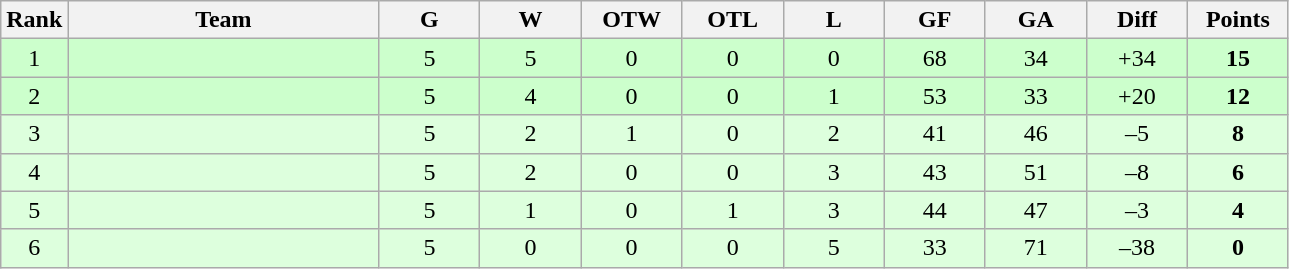<table class=wikitable style="text-align:center">
<tr>
<th width="25">Rank</th>
<th width="200">Team</th>
<th width="60">G</th>
<th width="60">W</th>
<th width="60">OTW</th>
<th width="60">OTL</th>
<th width="60">L</th>
<th width="60">GF</th>
<th width="60">GA</th>
<th width="60">Diff</th>
<th width="60">Points</th>
</tr>
<tr bgcolor=#CCFFCC>
<td>1</td>
<td align=left></td>
<td>5</td>
<td>5</td>
<td>0</td>
<td>0</td>
<td>0</td>
<td>68</td>
<td>34</td>
<td>+34</td>
<td><strong>15</strong></td>
</tr>
<tr bgcolor=#CCFFCC>
<td>2</td>
<td align=left></td>
<td>5</td>
<td>4</td>
<td>0</td>
<td>0</td>
<td>1</td>
<td>53</td>
<td>33</td>
<td>+20</td>
<td><strong>12</strong></td>
</tr>
<tr bgcolor=#DDFFDD>
<td>3</td>
<td align=left></td>
<td>5</td>
<td>2</td>
<td>1</td>
<td>0</td>
<td>2</td>
<td>41</td>
<td>46</td>
<td>–5</td>
<td><strong>8</strong></td>
</tr>
<tr bgcolor=#DDFFDD>
<td>4</td>
<td align=left></td>
<td>5</td>
<td>2</td>
<td>0</td>
<td>0</td>
<td>3</td>
<td>43</td>
<td>51</td>
<td>–8</td>
<td><strong>6</strong></td>
</tr>
<tr bgcolor=#DDFFDD>
<td>5</td>
<td align=left></td>
<td>5</td>
<td>1</td>
<td>0</td>
<td>1</td>
<td>3</td>
<td>44</td>
<td>47</td>
<td>–3</td>
<td><strong>4</strong></td>
</tr>
<tr bgcolor=#DDFFDD>
<td>6</td>
<td align=left></td>
<td>5</td>
<td>0</td>
<td>0</td>
<td>0</td>
<td>5</td>
<td>33</td>
<td>71</td>
<td>–38</td>
<td><strong>0</strong></td>
</tr>
</table>
